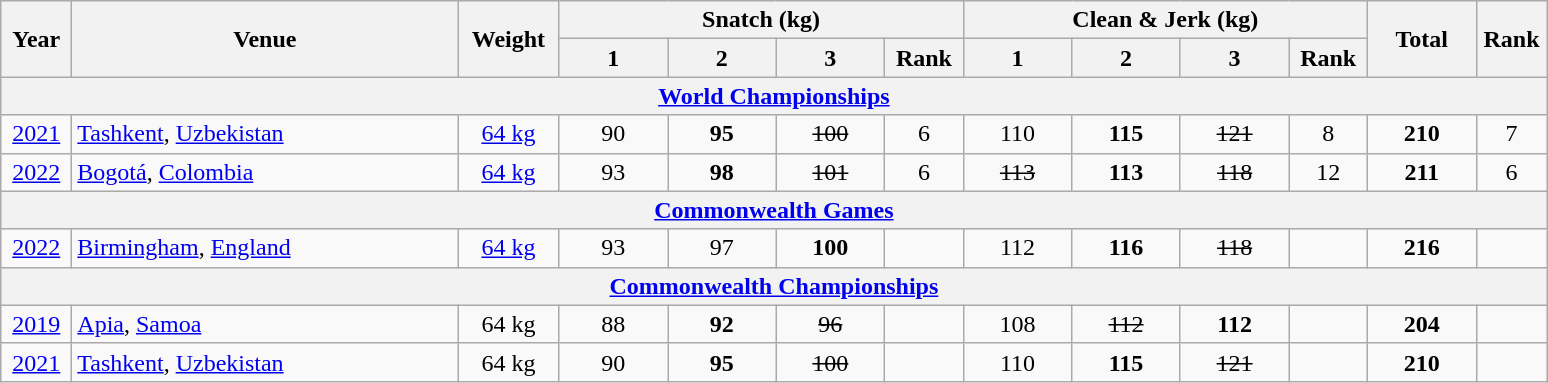<table class = "wikitable" style="text-align:center;">
<tr>
<th rowspan=2 width=40>Year</th>
<th rowspan=2 width=250>Venue</th>
<th rowspan=2 width=60>Weight</th>
<th colspan=4>Snatch (kg)</th>
<th colspan=4>Clean & Jerk (kg)</th>
<th rowspan=2 width=65>Total</th>
<th rowspan=2 width=40>Rank</th>
</tr>
<tr>
<th width=65>1</th>
<th width=65>2</th>
<th width=65>3</th>
<th width=45>Rank</th>
<th width=65>1</th>
<th width=65>2</th>
<th width=65>3</th>
<th width=45>Rank</th>
</tr>
<tr>
<th colspan=13><a href='#'>World Championships</a></th>
</tr>
<tr>
<td><a href='#'>2021</a></td>
<td align=left> <a href='#'>Tashkent</a>, <a href='#'>Uzbekistan</a></td>
<td><a href='#'>64 kg</a></td>
<td>90</td>
<td><strong>95</strong></td>
<td><s>100</s></td>
<td>6</td>
<td>110</td>
<td><strong>115</strong></td>
<td><s>121</s></td>
<td>8</td>
<td><strong>210</strong></td>
<td>7</td>
</tr>
<tr>
<td><a href='#'>2022</a></td>
<td align=left> <a href='#'>Bogotá</a>, <a href='#'>Colombia</a></td>
<td><a href='#'>64 kg</a></td>
<td>93</td>
<td><strong>98</strong></td>
<td><s>101</s></td>
<td>6</td>
<td><s>113</s></td>
<td><strong>113</strong></td>
<td><s>118</s></td>
<td>12</td>
<td><strong>211</strong></td>
<td>6</td>
</tr>
<tr>
<th colspan=13><a href='#'>Commonwealth Games</a></th>
</tr>
<tr>
<td><a href='#'>2022</a></td>
<td align=left> <a href='#'>Birmingham</a>, <a href='#'>England</a></td>
<td><a href='#'>64 kg</a></td>
<td>93</td>
<td>97</td>
<td><strong>100</strong></td>
<td></td>
<td>112</td>
<td><strong>116</strong></td>
<td><s>118</s></td>
<td></td>
<td><strong>216</strong></td>
<td></td>
</tr>
<tr>
<th colspan=13><a href='#'>Commonwealth Championships</a></th>
</tr>
<tr>
<td><a href='#'>2019</a></td>
<td align=left> <a href='#'>Apia</a>, <a href='#'>Samoa</a></td>
<td>64 kg</td>
<td>88</td>
<td><strong>92</strong></td>
<td><s>96</s></td>
<td></td>
<td>108</td>
<td><s>112</s></td>
<td><strong>112</strong></td>
<td></td>
<td><strong>204</strong></td>
<td></td>
</tr>
<tr>
<td><a href='#'>2021</a></td>
<td align=left> <a href='#'>Tashkent</a>, <a href='#'>Uzbekistan</a></td>
<td>64 kg</td>
<td>90</td>
<td><strong>95</strong></td>
<td><s>100</s></td>
<td></td>
<td>110</td>
<td><strong>115</strong></td>
<td><s>121</s></td>
<td></td>
<td><strong>210</strong></td>
<td></td>
</tr>
</table>
